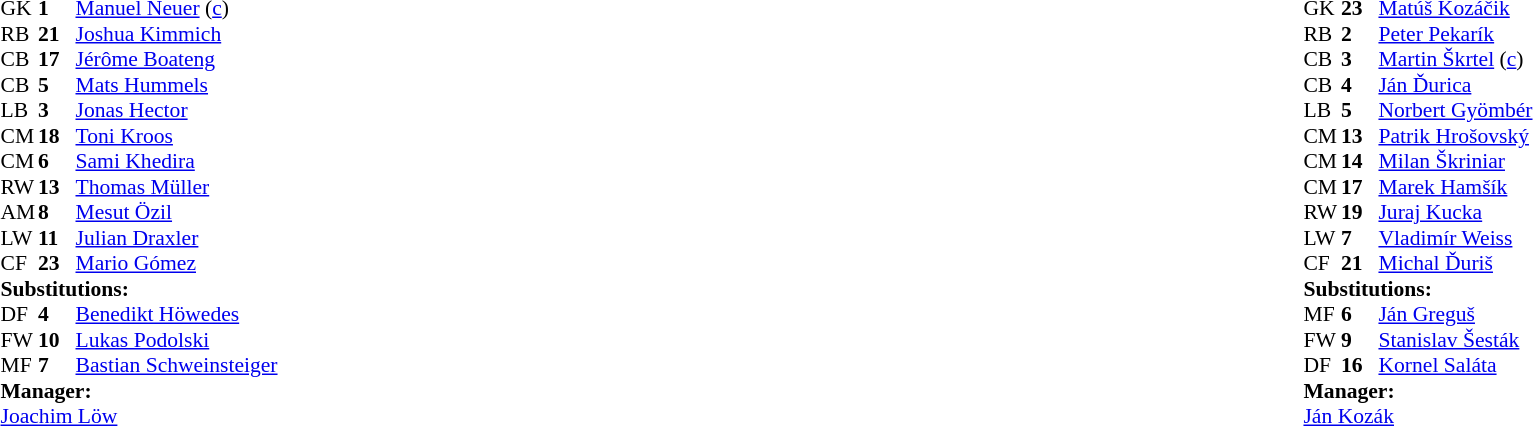<table style="width:100%;">
<tr>
<td style="vertical-align:top; width:40%;"><br><table style="font-size:90%" cellspacing="0" cellpadding="0">
<tr>
<th width="25"></th>
<th width="25"></th>
</tr>
<tr>
<td>GK</td>
<td><strong>1</strong></td>
<td><a href='#'>Manuel Neuer</a> (<a href='#'>c</a>)</td>
</tr>
<tr>
<td>RB</td>
<td><strong>21</strong></td>
<td><a href='#'>Joshua Kimmich</a></td>
<td></td>
</tr>
<tr>
<td>CB</td>
<td><strong>17</strong></td>
<td><a href='#'>Jérôme Boateng</a></td>
<td></td>
<td></td>
</tr>
<tr>
<td>CB</td>
<td><strong>5</strong></td>
<td><a href='#'>Mats Hummels</a></td>
<td></td>
</tr>
<tr>
<td>LB</td>
<td><strong>3</strong></td>
<td><a href='#'>Jonas Hector</a></td>
</tr>
<tr>
<td>CM</td>
<td><strong>18</strong></td>
<td><a href='#'>Toni Kroos</a></td>
</tr>
<tr>
<td>CM</td>
<td><strong>6</strong></td>
<td><a href='#'>Sami Khedira</a></td>
<td></td>
<td></td>
</tr>
<tr>
<td>RW</td>
<td><strong>13</strong></td>
<td><a href='#'>Thomas Müller</a></td>
</tr>
<tr>
<td>AM</td>
<td><strong>8</strong></td>
<td><a href='#'>Mesut Özil</a></td>
</tr>
<tr>
<td>LW</td>
<td><strong>11</strong></td>
<td><a href='#'>Julian Draxler</a></td>
<td></td>
<td></td>
</tr>
<tr>
<td>CF</td>
<td><strong>23</strong></td>
<td><a href='#'>Mario Gómez</a></td>
</tr>
<tr>
<td colspan=3><strong>Substitutions:</strong></td>
</tr>
<tr>
<td>DF</td>
<td><strong>4</strong></td>
<td><a href='#'>Benedikt Höwedes</a></td>
<td></td>
<td></td>
</tr>
<tr>
<td>FW</td>
<td><strong>10</strong></td>
<td><a href='#'>Lukas Podolski</a></td>
<td></td>
<td></td>
</tr>
<tr>
<td>MF</td>
<td><strong>7</strong></td>
<td><a href='#'>Bastian Schweinsteiger</a></td>
<td></td>
<td></td>
</tr>
<tr>
<td colspan=3><strong>Manager:</strong></td>
</tr>
<tr>
<td colspan=3><a href='#'>Joachim Löw</a></td>
</tr>
</table>
</td>
<td valign="top"></td>
<td style="vertical-align:top; width:50%;"><br><table style="font-size:90%; margin:auto;" cellspacing="0" cellpadding="0">
<tr>
<th width=25></th>
<th width=25></th>
</tr>
<tr>
<td>GK</td>
<td><strong>23</strong></td>
<td><a href='#'>Matúš Kozáčik</a></td>
</tr>
<tr>
<td>RB</td>
<td><strong>2</strong></td>
<td><a href='#'>Peter Pekarík</a></td>
</tr>
<tr>
<td>CB</td>
<td><strong>3</strong></td>
<td><a href='#'>Martin Škrtel</a> (<a href='#'>c</a>)</td>
<td></td>
</tr>
<tr>
<td>CB</td>
<td><strong>4</strong></td>
<td><a href='#'>Ján Ďurica</a></td>
</tr>
<tr>
<td>LB</td>
<td><strong>5</strong></td>
<td><a href='#'>Norbert Gyömbér</a></td>
<td></td>
<td></td>
</tr>
<tr>
<td>CM</td>
<td><strong>13</strong></td>
<td><a href='#'>Patrik Hrošovský</a></td>
</tr>
<tr>
<td>CM</td>
<td><strong>14</strong></td>
<td><a href='#'>Milan Škriniar</a></td>
</tr>
<tr>
<td>CM</td>
<td><strong>17</strong></td>
<td><a href='#'>Marek Hamšík</a></td>
</tr>
<tr>
<td>RW</td>
<td><strong>19</strong></td>
<td><a href='#'>Juraj Kucka</a></td>
<td></td>
</tr>
<tr>
<td>LW</td>
<td><strong>7</strong></td>
<td><a href='#'>Vladimír Weiss</a></td>
<td></td>
<td></td>
</tr>
<tr>
<td>CF</td>
<td><strong>21</strong></td>
<td><a href='#'>Michal Ďuriš</a></td>
<td></td>
<td></td>
</tr>
<tr>
<td colspan=3><strong>Substitutions:</strong></td>
</tr>
<tr>
<td>MF</td>
<td><strong>6</strong></td>
<td><a href='#'>Ján Greguš</a></td>
<td></td>
<td></td>
</tr>
<tr>
<td>FW</td>
<td><strong>9</strong></td>
<td><a href='#'>Stanislav Šesták</a></td>
<td></td>
<td></td>
</tr>
<tr>
<td>DF</td>
<td><strong>16</strong></td>
<td><a href='#'>Kornel Saláta</a></td>
<td></td>
<td></td>
</tr>
<tr>
<td colspan=3><strong>Manager:</strong></td>
</tr>
<tr>
<td colspan=3><a href='#'>Ján Kozák</a></td>
</tr>
</table>
</td>
</tr>
</table>
